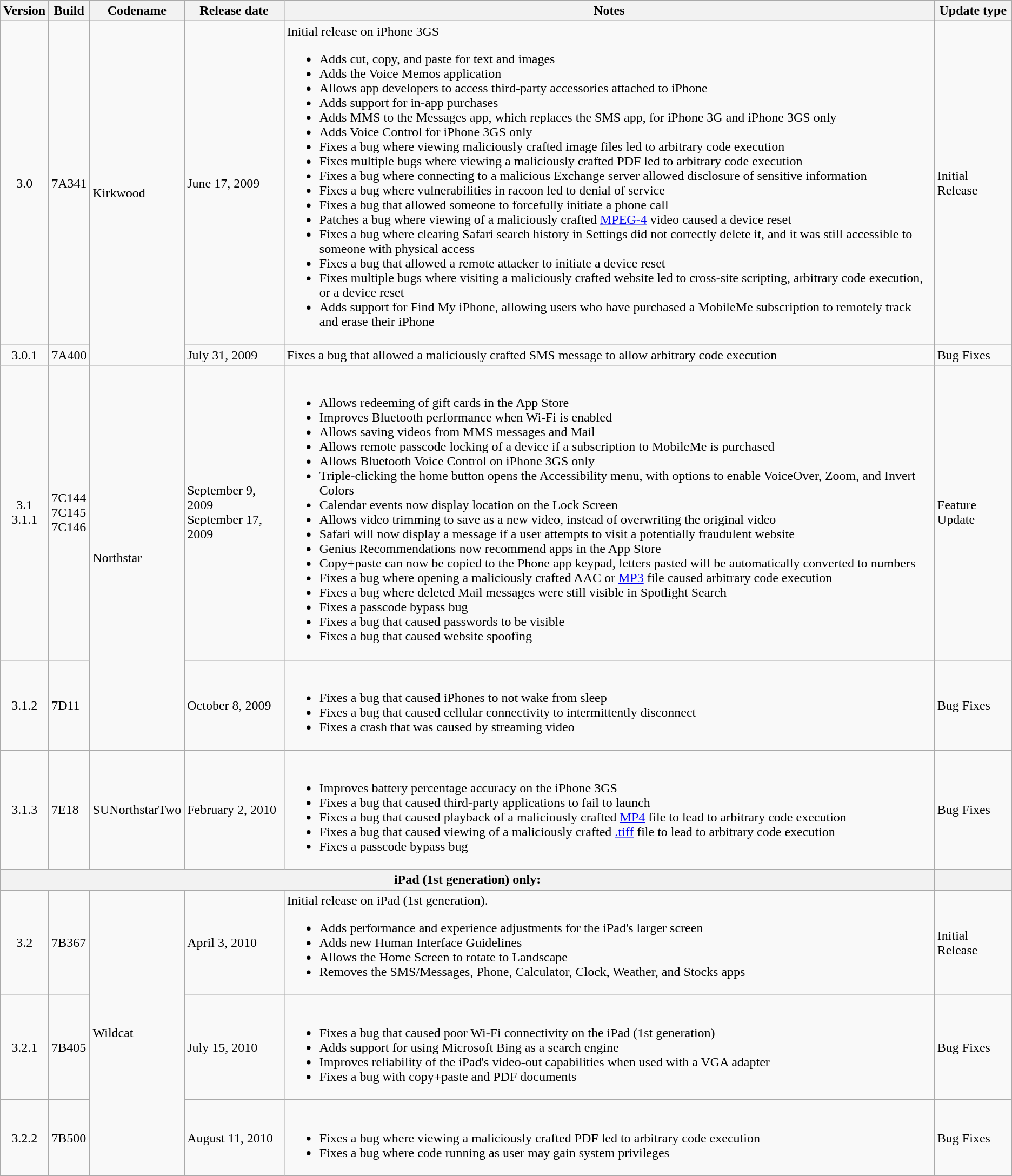<table class="wikitable">
<tr>
<th>Version</th>
<th>Build</th>
<th>Codename</th>
<th>Release date</th>
<th>Notes</th>
<th>Update type</th>
</tr>
<tr>
<td style="text-align: center;">3.0</td>
<td>7A341</td>
<td rowspan="2">Kirkwood</td>
<td>June 17, 2009</td>
<td>Initial release on iPhone 3GS<br><ul><li>Adds cut, copy, and paste for text and images</li><li>Adds the Voice Memos application</li><li>Allows app developers to access third-party accessories attached to iPhone</li><li>Adds support for in-app purchases</li><li>Adds MMS to the Messages app, which replaces the SMS app, for iPhone 3G and iPhone 3GS only</li><li>Adds Voice Control for iPhone 3GS only</li><li>Fixes a bug where viewing maliciously crafted image files led to arbitrary code execution</li><li>Fixes multiple bugs where viewing a maliciously crafted PDF led to arbitrary code execution</li><li>Fixes a bug where connecting to a malicious Exchange server allowed disclosure of sensitive information</li><li>Fixes a bug where vulnerabilities in racoon led to denial of service</li><li>Fixes a bug that allowed someone to forcefully initiate a phone call</li><li>Patches a bug where viewing of a maliciously crafted <a href='#'>MPEG-4</a> video caused a device reset</li><li>Fixes a bug where clearing Safari search history in Settings did not correctly delete it, and it was still accessible to someone with physical access</li><li>Fixes a bug that allowed a remote attacker to initiate a device reset</li><li>Fixes multiple bugs where visiting a maliciously crafted website led to cross-site scripting, arbitrary code execution, or a device reset</li><li>Adds support for Find My iPhone, allowing users who have purchased a MobileMe subscription to remotely track and erase their iPhone</li></ul></td>
<td>Initial Release</td>
</tr>
<tr>
<td style="text-align: center;">3.0.1</td>
<td>7A400</td>
<td>July 31, 2009</td>
<td>Fixes a bug that allowed a maliciously crafted SMS message to allow arbitrary code execution</td>
<td>Bug Fixes</td>
</tr>
<tr>
<td style="text-align: center;">3.1<br>3.1.1</td>
<td>7C144<br>7C145<br>7C146</td>
<td rowspan="2">Northstar</td>
<td>September 9, 2009<br>September 17, 2009</td>
<td><br><ul><li>Allows redeeming of gift cards in the App Store</li><li>Improves Bluetooth performance when Wi-Fi is enabled</li><li>Allows saving videos from MMS messages and Mail</li><li>Allows remote passcode locking of a device if a subscription to MobileMe is purchased</li><li>Allows Bluetooth Voice Control on iPhone 3GS only</li><li>Triple-clicking the home button opens the Accessibility menu, with options to enable VoiceOver, Zoom, and Invert Colors</li><li>Calendar events now display location on the Lock Screen</li><li>Allows video trimming to save as a new video, instead of overwriting the original video</li><li>Safari will now display a message if a user attempts to visit a potentially fraudulent website</li><li>Genius Recommendations now recommend apps in the App Store</li><li>Copy+paste can now be copied to the Phone app keypad, letters pasted will be automatically converted to numbers</li><li>Fixes a bug where opening a maliciously crafted AAC or <a href='#'>MP3</a> file caused arbitrary code execution</li><li>Fixes a bug where deleted Mail messages were still visible in Spotlight Search</li><li>Fixes a passcode bypass bug</li><li>Fixes a bug that caused passwords to be visible</li><li>Fixes a bug that caused website spoofing</li></ul></td>
<td>Feature Update</td>
</tr>
<tr>
<td style="text-align: center;">3.1.2</td>
<td>7D11</td>
<td>October 8, 2009</td>
<td><br><ul><li>Fixes a bug that caused iPhones to not wake from sleep</li><li>Fixes a bug that caused cellular connectivity to intermittently disconnect</li><li>Fixes a crash that was caused by streaming video</li></ul></td>
<td>Bug Fixes</td>
</tr>
<tr>
<td style="text-align: center;">3.1.3</td>
<td>7E18</td>
<td>SUNorthstarTwo</td>
<td>February 2, 2010</td>
<td><br><ul><li>Improves battery percentage accuracy on the iPhone 3GS</li><li>Fixes a bug that caused third-party applications to fail to launch</li><li>Fixes a bug that caused playback of a maliciously crafted <a href='#'>MP4</a> file to lead to arbitrary code execution</li><li>Fixes a bug that caused viewing of a maliciously crafted <a href='#'>.tiff</a> file to lead to arbitrary code execution</li><li>Fixes a passcode bypass bug</li></ul></td>
<td>Bug Fixes</td>
</tr>
<tr>
<th colspan="5">iPad (1st generation) only:</th>
<th></th>
</tr>
<tr>
<td style="text-align: center;">3.2</td>
<td>7B367</td>
<td rowspan="3">Wildcat</td>
<td>April 3, 2010</td>
<td>Initial release on iPad (1st generation).<br><ul><li>Adds performance and experience adjustments for the iPad's larger screen</li><li>Adds new Human Interface Guidelines</li><li>Allows the Home Screen to rotate to Landscape</li><li>Removes the SMS/Messages, Phone, Calculator, Clock, Weather, and Stocks apps</li></ul></td>
<td>Initial Release</td>
</tr>
<tr>
<td style="text-align: center;">3.2.1</td>
<td>7B405</td>
<td>July 15, 2010</td>
<td><br><ul><li>Fixes a bug that caused poor Wi-Fi connectivity on the iPad (1st generation)</li><li>Adds support for using Microsoft Bing as a search engine</li><li>Improves reliability of the iPad's video-out capabilities when used with a VGA adapter</li><li>Fixes a bug with copy+paste and PDF documents</li></ul></td>
<td>Bug Fixes</td>
</tr>
<tr>
<td style="text-align: center;">3.2.2</td>
<td>7B500</td>
<td>August 11, 2010</td>
<td><br><ul><li>Fixes a bug where viewing a maliciously crafted PDF led to arbitrary code execution</li><li>Fixes a bug where code running as user may gain system privileges</li></ul></td>
<td>Bug Fixes</td>
</tr>
</table>
